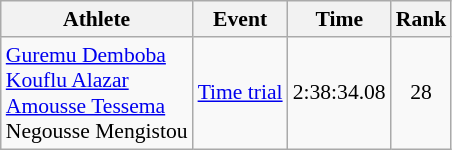<table class=wikitable style="font-size:90%">
<tr>
<th>Athlete</th>
<th>Event</th>
<th>Time</th>
<th>Rank</th>
</tr>
<tr align=center>
<td align=left><a href='#'>Guremu Demboba</a><br><a href='#'>Kouflu Alazar</a><br><a href='#'>Amousse Tessema</a><br>Negousse Mengistou</td>
<td align=left><a href='#'>Time trial</a></td>
<td>2:38:34.08</td>
<td>28</td>
</tr>
</table>
